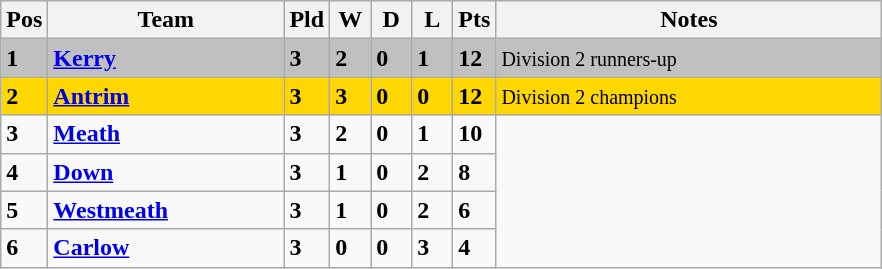<table class="wikitable" style="text-align: centre;">
<tr>
<th width=20>Pos</th>
<th width=150>Team</th>
<th width=20>Pld</th>
<th width=20>W</th>
<th width=20>D</th>
<th width=20>L</th>
<th width=20>Pts</th>
<th width=250>Notes</th>
</tr>
<tr style="background:silver;">
<td><strong>1</strong></td>
<td align=left><strong> <a href='#'>Kerry</a> </strong></td>
<td><strong>3</strong></td>
<td><strong>2</strong></td>
<td><strong>0</strong></td>
<td><strong>1</strong></td>
<td><strong>12</strong></td>
<td><small> Division 2 runners-up</small></td>
</tr>
<tr style="background:gold;">
<td><strong>2</strong></td>
<td align=left><strong> <a href='#'>Antrim</a> </strong></td>
<td><strong>3</strong></td>
<td><strong>3</strong></td>
<td><strong>0</strong></td>
<td><strong>0</strong></td>
<td><strong>12</strong></td>
<td><small> Division 2 champions</small></td>
</tr>
<tr style>
<td><strong>3</strong></td>
<td align=left><strong> <a href='#'>Meath</a> </strong></td>
<td><strong>3</strong></td>
<td><strong>2</strong></td>
<td><strong>0</strong></td>
<td><strong>1</strong></td>
<td><strong>10</strong></td>
</tr>
<tr style>
<td><strong>4</strong></td>
<td align=left><strong> <a href='#'>Down</a> </strong></td>
<td><strong>3</strong></td>
<td><strong>1</strong></td>
<td><strong>0</strong></td>
<td><strong>2</strong></td>
<td><strong>8</strong></td>
</tr>
<tr style>
<td><strong>5</strong></td>
<td align=left><strong> <a href='#'>Westmeath</a> </strong></td>
<td><strong>3</strong></td>
<td><strong>1</strong></td>
<td><strong>0</strong></td>
<td><strong>2</strong></td>
<td><strong>6</strong></td>
</tr>
<tr style>
<td><strong>6</strong></td>
<td align=left><strong> <a href='#'>Carlow</a> </strong></td>
<td><strong>3</strong></td>
<td><strong>0</strong></td>
<td><strong>0</strong></td>
<td><strong>3</strong></td>
<td><strong>4</strong></td>
</tr>
</table>
